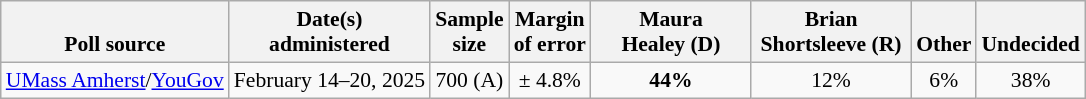<table class="wikitable" style="font-size:90%;text-align:center;">
<tr valign=bottom>
<th>Poll source</th>
<th>Date(s)<br>administered</th>
<th>Sample<br>size</th>
<th>Margin<br>of error</th>
<th style="width:100px;">Maura<br>Healey (D)</th>
<th style="width:100px;">Brian<br>Shortsleeve (R)</th>
<th>Other</th>
<th>Undecided</th>
</tr>
<tr>
<td style="text-align:left;"><a href='#'>UMass Amherst</a>/<a href='#'>YouGov</a></td>
<td>February 14–20, 2025</td>
<td>700 (A)</td>
<td>± 4.8%</td>
<td><strong>44%</strong></td>
<td>12%</td>
<td>6%</td>
<td>38%</td>
</tr>
</table>
